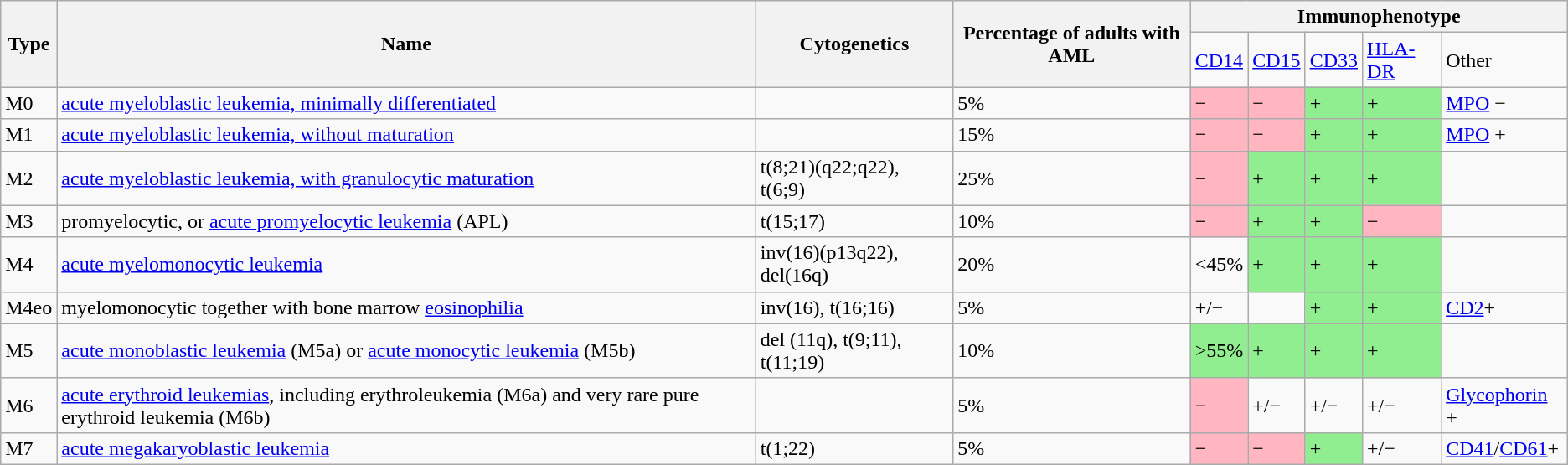<table class="wikitable">
<tr>
<th rowspan=2>Type</th>
<th rowspan=2>Name</th>
<th rowspan=2>Cytogenetics</th>
<th rowspan=2>Percentage of adults with AML</th>
<th colspan=5>Immunophenotype</th>
</tr>
<tr>
<td><a href='#'>CD14</a></td>
<td><a href='#'>CD15</a></td>
<td><a href='#'>CD33</a></td>
<td><a href='#'>HLA-DR</a></td>
<td>Other</td>
</tr>
<tr>
<td>M0</td>
<td><a href='#'>acute myeloblastic leukemia, minimally differentiated</a></td>
<td></td>
<td>5%</td>
<td style="background: lightpink">−</td>
<td style="background: lightpink">−</td>
<td style="background: lightgreen">+</td>
<td style="background: lightgreen">+</td>
<td><a href='#'>MPO</a> −</td>
</tr>
<tr>
<td>M1</td>
<td><a href='#'>acute myeloblastic leukemia, without maturation</a></td>
<td></td>
<td>15%</td>
<td style="background: lightpink">−</td>
<td style="background: lightpink">−</td>
<td style="background: lightgreen">+</td>
<td style="background: lightgreen">+</td>
<td><a href='#'>MPO</a> +</td>
</tr>
<tr>
<td>M2</td>
<td><a href='#'>acute myeloblastic leukemia, with granulocytic maturation</a></td>
<td>t(8;21)(q22;q22), t(6;9)</td>
<td>25%</td>
<td style="background: lightpink">−</td>
<td style="background: lightgreen">+</td>
<td style="background: lightgreen">+</td>
<td style="background: lightgreen">+</td>
<td></td>
</tr>
<tr>
<td>M3</td>
<td>promyelocytic, or <a href='#'>acute promyelocytic leukemia</a> (APL)</td>
<td>t(15;17)</td>
<td>10%</td>
<td style="background: lightpink">−</td>
<td style="background: lightgreen">+</td>
<td style="background: lightgreen">+</td>
<td style="background: lightpink">−</td>
<td></td>
</tr>
<tr>
<td>M4</td>
<td><a href='#'>acute myelomonocytic leukemia</a></td>
<td>inv(16)(p13q22), del(16q)</td>
<td>20%</td>
<td><45%</td>
<td style="background: lightgreen">+</td>
<td style="background: lightgreen">+</td>
<td style="background: lightgreen">+</td>
<td></td>
</tr>
<tr>
<td>M4eo</td>
<td>myelomonocytic together with bone marrow <a href='#'>eosinophilia</a></td>
<td>inv(16), t(16;16)</td>
<td>5%</td>
<td>+/−</td>
<td></td>
<td style="background: lightgreen">+</td>
<td style="background: lightgreen">+</td>
<td><a href='#'>CD2</a>+</td>
</tr>
<tr>
<td>M5</td>
<td><a href='#'>acute monoblastic leukemia</a> (M5a) or <a href='#'>acute monocytic leukemia</a> (M5b)</td>
<td>del (11q), t(9;11), t(11;19)</td>
<td>10%</td>
<td style="background: lightgreen">>55%</td>
<td style="background: lightgreen">+</td>
<td style="background: lightgreen">+</td>
<td style="background: lightgreen">+</td>
<td></td>
</tr>
<tr>
<td>M6</td>
<td><a href='#'>acute erythroid leukemias</a>, including erythroleukemia (M6a) and very rare pure erythroid leukemia (M6b)</td>
<td></td>
<td>5%</td>
<td style="background: lightpink">−</td>
<td>+/−</td>
<td>+/−</td>
<td>+/−</td>
<td><a href='#'>Glycophorin</a> +</td>
</tr>
<tr>
<td>M7</td>
<td><a href='#'>acute megakaryoblastic leukemia</a></td>
<td>t(1;22)</td>
<td>5%</td>
<td style="background: lightpink">−</td>
<td style="background: lightpink">−</td>
<td style="background: lightgreen">+</td>
<td>+/−</td>
<td><a href='#'>CD41</a>/<a href='#'>CD61</a>+</td>
</tr>
</table>
